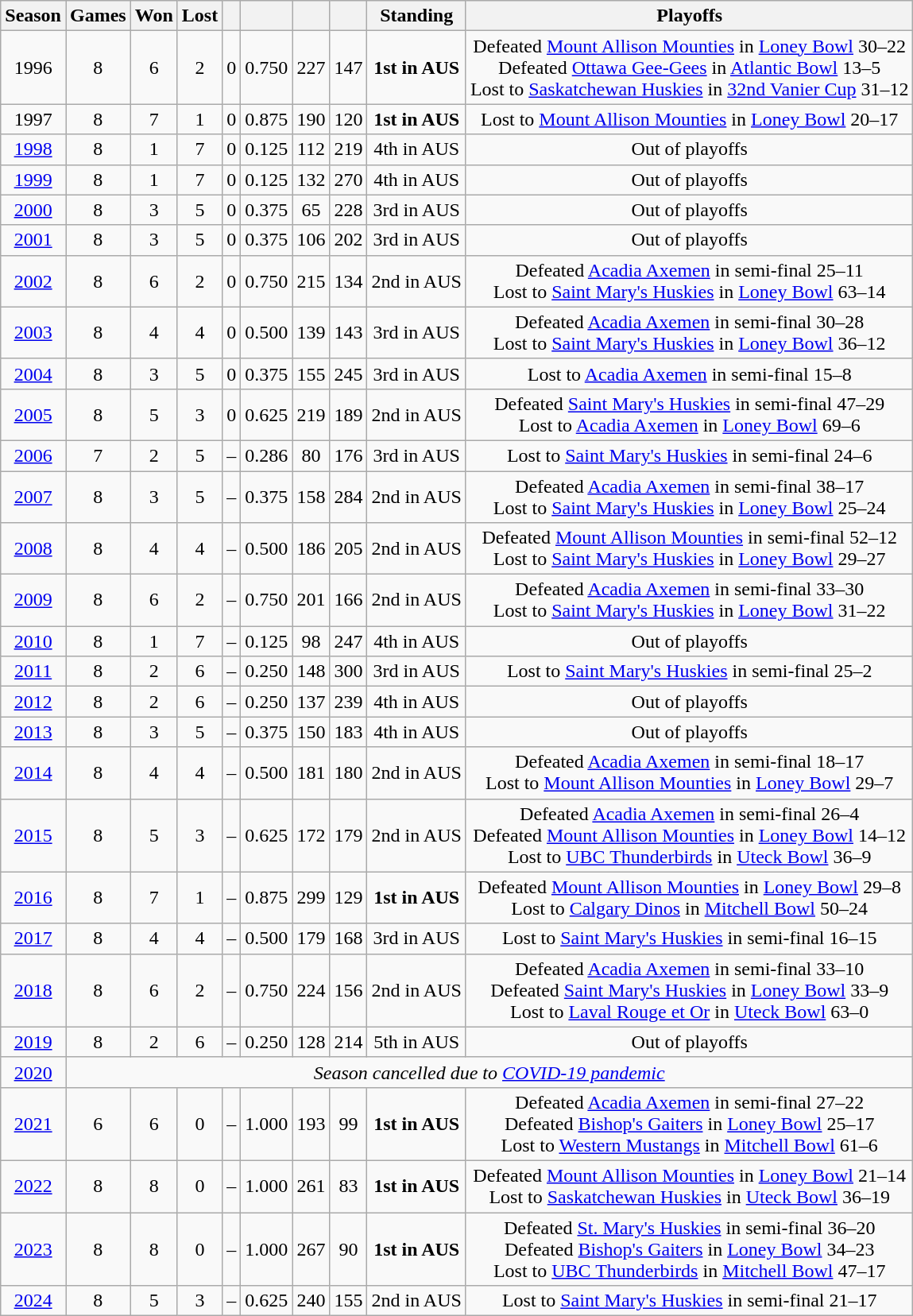<table class="wikitable" style="text-align:center">
<tr>
<th>Season</th>
<th>Games</th>
<th>Won</th>
<th>Lost</th>
<th></th>
<th></th>
<th></th>
<th></th>
<th>Standing</th>
<th>Playoffs</th>
</tr>
<tr>
<td>1996</td>
<td>8</td>
<td>6</td>
<td>2</td>
<td>0</td>
<td>0.750</td>
<td>227</td>
<td>147</td>
<td><strong>1st in AUS</strong></td>
<td>Defeated <a href='#'>Mount Allison Mounties</a> in <a href='#'>Loney Bowl</a> 30–22<br>Defeated <a href='#'>Ottawa Gee-Gees</a> in <a href='#'>Atlantic Bowl</a> 13–5<br>Lost to <a href='#'>Saskatchewan Huskies</a> in <a href='#'>32nd Vanier Cup</a> 31–12</td>
</tr>
<tr>
<td>1997</td>
<td>8</td>
<td>7</td>
<td>1</td>
<td>0</td>
<td>0.875</td>
<td>190</td>
<td>120</td>
<td><strong>1st in AUS</strong></td>
<td>Lost to <a href='#'>Mount Allison Mounties</a> in <a href='#'>Loney Bowl</a> 20–17</td>
</tr>
<tr>
<td><a href='#'>1998</a></td>
<td>8</td>
<td>1</td>
<td>7</td>
<td>0</td>
<td>0.125</td>
<td>112</td>
<td>219</td>
<td>4th in AUS</td>
<td>Out of playoffs</td>
</tr>
<tr>
<td><a href='#'>1999</a></td>
<td>8</td>
<td>1</td>
<td>7</td>
<td>0</td>
<td>0.125</td>
<td>132</td>
<td>270</td>
<td>4th in AUS</td>
<td>Out of playoffs</td>
</tr>
<tr>
<td><a href='#'>2000</a></td>
<td>8</td>
<td>3</td>
<td>5</td>
<td>0</td>
<td>0.375</td>
<td>65</td>
<td>228</td>
<td>3rd in AUS</td>
<td>Out of playoffs</td>
</tr>
<tr>
<td><a href='#'>2001</a></td>
<td>8</td>
<td>3</td>
<td>5</td>
<td>0</td>
<td>0.375</td>
<td>106</td>
<td>202</td>
<td>3rd in AUS</td>
<td>Out of playoffs</td>
</tr>
<tr>
<td><a href='#'>2002</a></td>
<td>8</td>
<td>6</td>
<td>2</td>
<td>0</td>
<td>0.750</td>
<td>215</td>
<td>134</td>
<td>2nd in AUS</td>
<td>Defeated <a href='#'>Acadia Axemen</a> in semi-final 25–11<br>Lost to <a href='#'>Saint Mary's Huskies</a> in <a href='#'>Loney Bowl</a> 63–14</td>
</tr>
<tr>
<td><a href='#'>2003</a></td>
<td>8</td>
<td>4</td>
<td>4</td>
<td>0</td>
<td>0.500</td>
<td>139</td>
<td>143</td>
<td>3rd in AUS</td>
<td>Defeated <a href='#'>Acadia Axemen</a> in semi-final 30–28<br>Lost to <a href='#'>Saint Mary's Huskies</a> in <a href='#'>Loney Bowl</a> 36–12</td>
</tr>
<tr>
<td><a href='#'>2004</a></td>
<td>8</td>
<td>3</td>
<td>5</td>
<td>0</td>
<td>0.375</td>
<td>155</td>
<td>245</td>
<td>3rd in AUS</td>
<td>Lost to <a href='#'>Acadia Axemen</a> in semi-final 15–8</td>
</tr>
<tr>
<td><a href='#'>2005</a></td>
<td>8</td>
<td>5</td>
<td>3</td>
<td>0</td>
<td>0.625</td>
<td>219</td>
<td>189</td>
<td>2nd in AUS</td>
<td>Defeated <a href='#'>Saint Mary's Huskies</a> in semi-final 47–29<br>Lost to <a href='#'>Acadia Axemen</a> in <a href='#'>Loney Bowl</a> 69–6</td>
</tr>
<tr>
<td><a href='#'>2006</a></td>
<td>7</td>
<td>2</td>
<td>5</td>
<td>–</td>
<td>0.286</td>
<td>80</td>
<td>176</td>
<td>3rd in AUS</td>
<td>Lost to <a href='#'>Saint Mary's Huskies</a> in semi-final 24–6</td>
</tr>
<tr>
<td><a href='#'>2007</a></td>
<td>8</td>
<td>3</td>
<td>5</td>
<td>–</td>
<td>0.375</td>
<td>158</td>
<td>284</td>
<td>2nd in AUS</td>
<td>Defeated <a href='#'>Acadia Axemen</a> in semi-final 38–17<br>Lost to <a href='#'>Saint Mary's Huskies</a> in <a href='#'>Loney Bowl</a> 25–24</td>
</tr>
<tr>
<td><a href='#'>2008</a></td>
<td>8</td>
<td>4</td>
<td>4</td>
<td>–</td>
<td>0.500</td>
<td>186</td>
<td>205</td>
<td>2nd in AUS</td>
<td>Defeated <a href='#'>Mount Allison Mounties</a> in semi-final 52–12<br>Lost to <a href='#'>Saint Mary's Huskies</a> in <a href='#'>Loney Bowl</a> 29–27</td>
</tr>
<tr>
<td><a href='#'>2009</a></td>
<td>8</td>
<td>6</td>
<td>2</td>
<td>–</td>
<td>0.750</td>
<td>201</td>
<td>166</td>
<td>2nd in AUS</td>
<td>Defeated <a href='#'>Acadia Axemen</a> in semi-final 33–30<br>Lost to <a href='#'>Saint Mary's Huskies</a> in <a href='#'>Loney Bowl</a> 31–22</td>
</tr>
<tr>
<td><a href='#'>2010</a></td>
<td>8</td>
<td>1</td>
<td>7</td>
<td>–</td>
<td>0.125</td>
<td>98</td>
<td>247</td>
<td>4th in AUS</td>
<td>Out of playoffs</td>
</tr>
<tr>
<td><a href='#'>2011</a></td>
<td>8</td>
<td>2</td>
<td>6</td>
<td>–</td>
<td>0.250</td>
<td>148</td>
<td>300</td>
<td>3rd in AUS</td>
<td>Lost to <a href='#'>Saint Mary's Huskies</a> in semi-final 25–2</td>
</tr>
<tr>
<td><a href='#'>2012</a></td>
<td>8</td>
<td>2</td>
<td>6</td>
<td>–</td>
<td>0.250</td>
<td>137</td>
<td>239</td>
<td>4th in AUS</td>
<td>Out of playoffs</td>
</tr>
<tr>
<td><a href='#'>2013</a></td>
<td>8</td>
<td>3</td>
<td>5</td>
<td>–</td>
<td>0.375</td>
<td>150</td>
<td>183</td>
<td>4th in AUS</td>
<td>Out of playoffs</td>
</tr>
<tr>
<td><a href='#'>2014</a></td>
<td>8</td>
<td>4</td>
<td>4</td>
<td>–</td>
<td>0.500</td>
<td>181</td>
<td>180</td>
<td>2nd in AUS</td>
<td>Defeated <a href='#'>Acadia Axemen</a> in semi-final 18–17<br>Lost to <a href='#'>Mount Allison Mounties</a> in <a href='#'>Loney Bowl</a> 29–7</td>
</tr>
<tr>
<td><a href='#'>2015</a></td>
<td>8</td>
<td>5</td>
<td>3</td>
<td>–</td>
<td>0.625</td>
<td>172</td>
<td>179</td>
<td>2nd in AUS</td>
<td>Defeated <a href='#'>Acadia Axemen</a> in semi-final 26–4<br>Defeated <a href='#'>Mount Allison Mounties</a> in <a href='#'>Loney Bowl</a> 14–12<br>Lost to <a href='#'>UBC Thunderbirds</a> in <a href='#'>Uteck Bowl</a> 36–9</td>
</tr>
<tr>
<td><a href='#'>2016</a></td>
<td>8</td>
<td>7</td>
<td>1</td>
<td>–</td>
<td>0.875</td>
<td>299</td>
<td>129</td>
<td><strong>1st in AUS</strong></td>
<td>Defeated <a href='#'>Mount Allison Mounties</a> in <a href='#'>Loney Bowl</a> 29–8<br>Lost to <a href='#'>Calgary Dinos</a> in <a href='#'>Mitchell Bowl</a> 50–24</td>
</tr>
<tr>
<td><a href='#'>2017</a></td>
<td>8</td>
<td>4</td>
<td>4</td>
<td>–</td>
<td>0.500</td>
<td>179</td>
<td>168</td>
<td>3rd in AUS</td>
<td>Lost to <a href='#'>Saint Mary's Huskies</a> in semi-final 16–15</td>
</tr>
<tr>
<td><a href='#'>2018</a></td>
<td>8</td>
<td>6</td>
<td>2</td>
<td>–</td>
<td>0.750</td>
<td>224</td>
<td>156</td>
<td>2nd in AUS</td>
<td>Defeated <a href='#'>Acadia Axemen</a> in semi-final 33–10<br>Defeated <a href='#'>Saint Mary's Huskies</a> in <a href='#'>Loney Bowl</a> 33–9<br>Lost to <a href='#'>Laval Rouge et Or</a> in <a href='#'>Uteck Bowl</a> 63–0</td>
</tr>
<tr>
<td><a href='#'>2019</a></td>
<td>8</td>
<td>2</td>
<td>6</td>
<td>–</td>
<td>0.250</td>
<td>128</td>
<td>214</td>
<td>5th in AUS</td>
<td>Out of playoffs</td>
</tr>
<tr>
<td><a href='#'>2020</a></td>
<td align="center" colSpan="9"><em>Season cancelled due to <a href='#'>COVID-19 pandemic</a></em></td>
</tr>
<tr>
<td><a href='#'>2021</a></td>
<td>6</td>
<td>6</td>
<td>0</td>
<td>–</td>
<td>1.000</td>
<td>193</td>
<td>99</td>
<td><strong>1st in AUS</strong></td>
<td>Defeated <a href='#'>Acadia Axemen</a> in semi-final 27–22<br>Defeated <a href='#'>Bishop's Gaiters</a> in <a href='#'>Loney Bowl</a> 25–17<br>Lost to <a href='#'>Western Mustangs</a> in <a href='#'>Mitchell Bowl</a> 61–6</td>
</tr>
<tr>
<td><a href='#'>2022</a></td>
<td>8</td>
<td>8</td>
<td>0</td>
<td>–</td>
<td>1.000</td>
<td>261</td>
<td>83</td>
<td><strong>1st in AUS</strong></td>
<td>Defeated <a href='#'>Mount Allison Mounties</a> in <a href='#'>Loney Bowl</a> 21–14<br>Lost to <a href='#'>Saskatchewan Huskies</a> in <a href='#'>Uteck Bowl</a> 36–19</td>
</tr>
<tr>
<td><a href='#'>2023</a></td>
<td>8</td>
<td>8</td>
<td>0</td>
<td>–</td>
<td>1.000</td>
<td>267</td>
<td>90</td>
<td><strong>1st in AUS</strong></td>
<td>Defeated <a href='#'>St. Mary's Huskies</a> in semi-final 36–20<br>Defeated <a href='#'>Bishop's Gaiters</a> in <a href='#'>Loney Bowl</a> 34–23<br>Lost to <a href='#'>UBC Thunderbirds</a> in <a href='#'>Mitchell Bowl</a> 47–17</td>
</tr>
<tr>
<td><a href='#'>2024</a></td>
<td>8</td>
<td>5</td>
<td>3</td>
<td>–</td>
<td>0.625</td>
<td>240</td>
<td>155</td>
<td>2nd in AUS</td>
<td>Lost to <a href='#'>Saint Mary's Huskies</a> in semi-final 21–17</td>
</tr>
</table>
